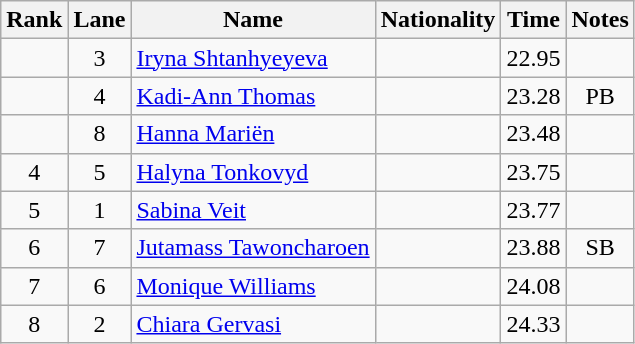<table class="wikitable sortable" style="text-align:center">
<tr>
<th>Rank</th>
<th>Lane</th>
<th>Name</th>
<th>Nationality</th>
<th>Time</th>
<th>Notes</th>
</tr>
<tr>
<td></td>
<td>3</td>
<td align=left><a href='#'>Iryna Shtanhyeyeva</a></td>
<td align=left></td>
<td>22.95</td>
<td></td>
</tr>
<tr>
<td></td>
<td>4</td>
<td align=left><a href='#'>Kadi-Ann Thomas</a></td>
<td align=left></td>
<td>23.28</td>
<td>PB</td>
</tr>
<tr>
<td></td>
<td>8</td>
<td align=left><a href='#'>Hanna Mariën</a></td>
<td align=left></td>
<td>23.48</td>
<td></td>
</tr>
<tr>
<td>4</td>
<td>5</td>
<td align=left><a href='#'>Halyna Tonkovyd</a></td>
<td align=left></td>
<td>23.75</td>
<td></td>
</tr>
<tr>
<td>5</td>
<td>1</td>
<td align=left><a href='#'>Sabina Veit</a></td>
<td align=left></td>
<td>23.77</td>
<td></td>
</tr>
<tr>
<td>6</td>
<td>7</td>
<td align=left><a href='#'>Jutamass Tawoncharoen</a></td>
<td align=left></td>
<td>23.88</td>
<td>SB</td>
</tr>
<tr>
<td>7</td>
<td>6</td>
<td align=left><a href='#'>Monique Williams</a></td>
<td align=left></td>
<td>24.08</td>
<td></td>
</tr>
<tr>
<td>8</td>
<td>2</td>
<td align=left><a href='#'>Chiara Gervasi</a></td>
<td align=left></td>
<td>24.33</td>
<td></td>
</tr>
</table>
